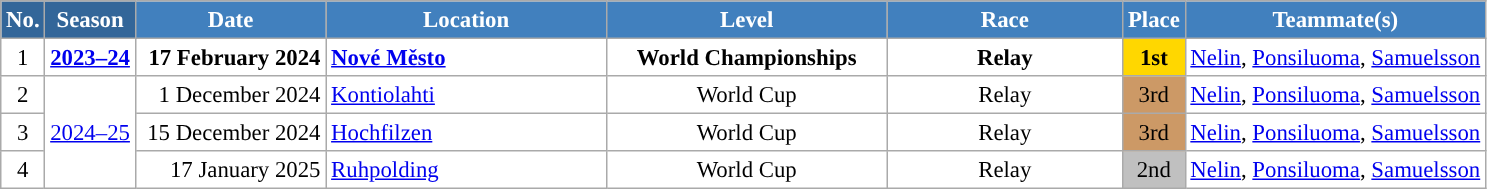<table class="wikitable sortable" style="font-size:95%; text-align:center; border:grey solid 1px; border-collapse:collapse; background:#ffffff;">
<tr style="background:#efefef;">
<th style="background-color:#369; color:white;">No.</th>
<th style="background-color:#369; color:white;">Season</th>
<th style="background-color:#4180be; color:white; width:120px;">Date</th>
<th style="background-color:#4180be; color:white; width:180px;">Location</th>
<th style="background-color:#4180be; color:white; width:180px;">Level</th>
<th style="background-color:#4180be; color:white; width:150px;">Race</th>
<th style="background-color:#4180be; color:white;">Place</th>
<th style="background-color:#4180be; color:white;">Teammate(s)</th>
</tr>
<tr>
<td align=center>1</td>
<td><strong><a href='#'>2023–24</a></strong></td>
<td align=right><strong>17 February 2024</strong></td>
<td align=left> <strong><a href='#'>Nové Město</a></strong></td>
<td><strong>World Championships</strong></td>
<td><strong>Relay</strong></td>
<td align=center bgcolor="gold"><strong>1st</strong></td>
<td><a href='#'>Nelin</a>, <a href='#'>Ponsiluoma</a>, <a href='#'>Samuelsson</a></td>
</tr>
<tr>
<td align=center>2</td>
<td rowspan=3><a href='#'>2024–25</a></td>
<td align=right>1 December 2024</td>
<td align=left> <a href='#'>Kontiolahti</a></td>
<td>World Cup</td>
<td>Relay</td>
<td align=center bgcolor="cc9966">3rd</td>
<td><a href='#'>Nelin</a>, <a href='#'>Ponsiluoma</a>, <a href='#'>Samuelsson</a></td>
</tr>
<tr>
<td align=center>3</td>
<td align=right>15 December 2024</td>
<td align=left> <a href='#'>Hochfilzen</a></td>
<td>World Cup</td>
<td>Relay</td>
<td align=center bgcolor="cc9966">3rd</td>
<td><a href='#'>Nelin</a>, <a href='#'>Ponsiluoma</a>, <a href='#'>Samuelsson</a></td>
</tr>
<tr>
<td align=center>4</td>
<td align=right>17 January 2025</td>
<td align=left> <a href='#'>Ruhpolding</a></td>
<td>World Cup</td>
<td>Relay</td>
<td align=center bgcolor="silver">2nd</td>
<td><a href='#'>Nelin</a>, <a href='#'>Ponsiluoma</a>, <a href='#'>Samuelsson</a></td>
</tr>
</table>
